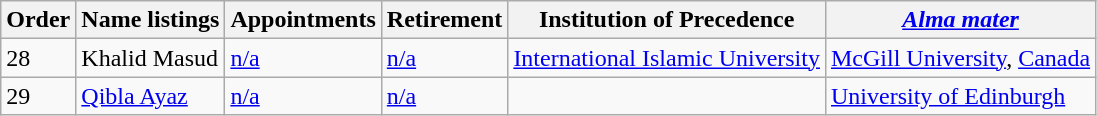<table class="wikitable sortable">
<tr>
<th>Order</th>
<th>Name listings</th>
<th>Appointments</th>
<th>Retirement</th>
<th>Institution of Precedence</th>
<th><em><a href='#'>Alma mater</a></em></th>
</tr>
<tr>
<td>28</td>
<td>Khalid Masud</td>
<td><a href='#'>n/a</a></td>
<td><a href='#'>n/a</a></td>
<td><a href='#'>International Islamic University</a></td>
<td><a href='#'>McGill University</a>, <a href='#'>Canada</a></td>
</tr>
<tr>
<td>29</td>
<td><a href='#'>Qibla Ayaz</a></td>
<td><a href='#'>n/a</a></td>
<td><a href='#'>n/a</a></td>
<td></td>
<td><a href='#'>University of Edinburgh</a></td>
</tr>
</table>
